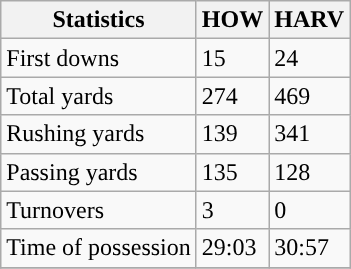<table class="wikitable" style="float: left;">
<tr>
<th>Statistics</th>
<th>HOW</th>
<th>HARV</th>
</tr>
<tr>
<td>First downs</td>
<td>15</td>
<td>24</td>
</tr>
<tr>
<td>Total yards</td>
<td>274</td>
<td>469</td>
</tr>
<tr>
<td>Rushing yards</td>
<td>139</td>
<td>341</td>
</tr>
<tr>
<td>Passing yards</td>
<td>135</td>
<td>128</td>
</tr>
<tr>
<td>Turnovers</td>
<td>3</td>
<td>0</td>
</tr>
<tr>
<td>Time of possession</td>
<td>29:03</td>
<td>30:57</td>
</tr>
<tr>
</tr>
</table>
